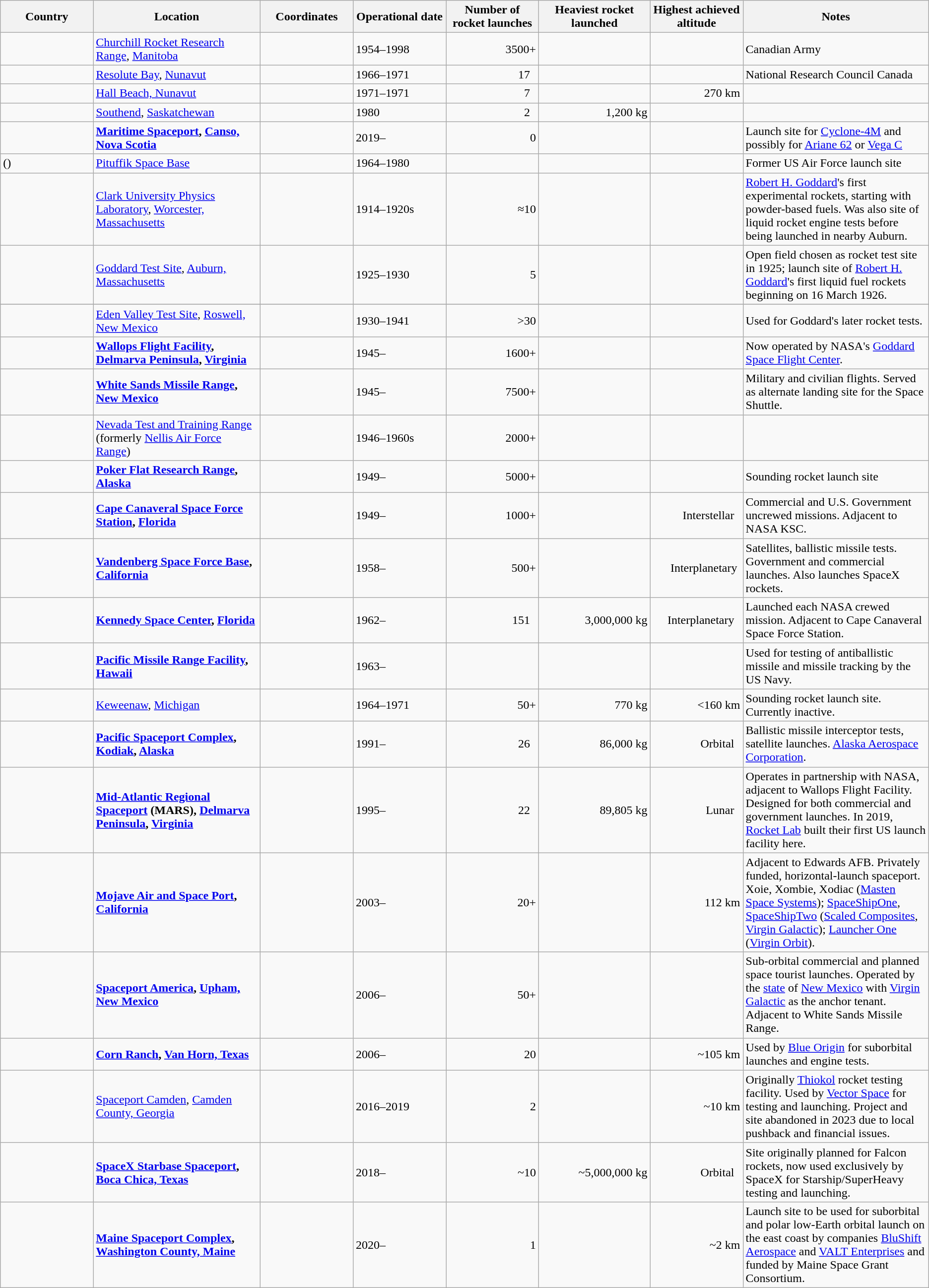<table class="wikitable sortable">
<tr>
<th width=10%>Country</th>
<th width=18%>Location</th>
<th width=10%>Coordinates</th>
<th width=10%>Operational date</th>
<th width=10%>Number of rocket launches</th>
<th width=12% data-sort-type=number>Heaviest rocket launched</th>
<th width=10%>Highest achieved altitude</th>
<th width=20%>Notes</th>
</tr>
<tr>
<td></td>
<td><a href='#'>Churchill Rocket Research Range</a>, <a href='#'>Manitoba</a></td>
<td></td>
<td>1954–1998</td>
<td align="right">3500+</td>
<td align="right"> </td>
<td align="right"> </td>
<td>Canadian Army</td>
</tr>
<tr>
<td></td>
<td><a href='#'>Resolute Bay</a>, <a href='#'>Nunavut</a></td>
<td></td>
<td>1966–1971</td>
<td align="right">17  </td>
<td align="right"> </td>
<td align="right"> </td>
<td>National Research Council Canada</td>
</tr>
<tr>
<td></td>
<td><a href='#'>Hall Beach, Nunavut</a></td>
<td></td>
<td>1971–1971</td>
<td align="right">7  </td>
<td align="right"> </td>
<td align="right">270 km</td>
<td></td>
</tr>
<tr>
<td></td>
<td><a href='#'>Southend</a>, <a href='#'>Saskatchewan</a></td>
<td></td>
<td>1980</td>
<td align="right">2  </td>
<td align="right">1,200 kg</td>
<td align="right"> </td>
<td></td>
</tr>
<tr>
<td></td>
<td><strong><a href='#'>Maritime Spaceport</a>, <a href='#'>Canso, Nova Scotia</a></strong></td>
<td></td>
<td>2019–</td>
<td align="right">0</td>
<td align="right"> </td>
<td align="right"> </td>
<td>Launch site for <a href='#'>Cyclone-4M</a> and possibly for <a href='#'>Ariane 62</a> or <a href='#'>Vega C</a></td>
</tr>
<tr>
<td> ()</td>
<td><a href='#'>Pituffik Space Base</a></td>
<td></td>
<td>1964–1980</td>
<td align="right"> </td>
<td align="right"> </td>
<td align="right"> </td>
<td>Former US Air Force launch site</td>
</tr>
<tr>
<td></td>
<td><a href='#'>Clark University Physics Laboratory</a>, <a href='#'>Worcester, Massachusetts</a></td>
<td></td>
<td>1914–1920s</td>
<td align="right">≈10</td>
<td align="right"> </td>
<td align="right"> </td>
<td><a href='#'>Robert H. Goddard</a>'s first experimental rockets, starting with powder-based fuels. Was also site of liquid rocket engine tests before being launched in nearby Auburn.</td>
</tr>
<tr>
<td></td>
<td><a href='#'>Goddard Test Site</a>, <a href='#'>Auburn, Massachusetts</a></td>
<td></td>
<td>1925–1930</td>
<td align="right">5</td>
<td align="right"> </td>
<td align="right"> </td>
<td>Open field chosen as rocket test site in 1925; launch site of <a href='#'>Robert H. Goddard</a>'s first liquid fuel rockets beginning on 16 March 1926.</td>
</tr>
<tr>
</tr>
<tr>
<td></td>
<td><a href='#'>Eden Valley Test Site</a>, <a href='#'>Roswell, New Mexico</a></td>
<td></td>
<td>1930–1941</td>
<td align="right">>30</td>
<td align="right"> </td>
<td align="right"> </td>
<td>Used for Goddard's later rocket tests.</td>
</tr>
<tr>
<td></td>
<td><strong><a href='#'>Wallops Flight Facility</a>, <a href='#'>Delmarva Peninsula</a>, <a href='#'>Virginia</a></strong></td>
<td></td>
<td>1945–</td>
<td align="right">1600+</td>
<td align="right"> </td>
<td align="right"> </td>
<td>Now operated by NASA's <a href='#'>Goddard Space Flight Center</a>.</td>
</tr>
<tr>
<td></td>
<td><strong><a href='#'>White Sands Missile Range</a>, <a href='#'>New Mexico</a></strong></td>
<td></td>
<td>1945–</td>
<td align="right">7500+</td>
<td align="right"> </td>
<td align="right"> </td>
<td>Military and civilian flights. Served as alternate landing site for the Space Shuttle.</td>
</tr>
<tr>
<td></td>
<td><a href='#'>Nevada Test and Training Range</a> (formerly <a href='#'>Nellis Air Force Range</a>)</td>
<td></td>
<td>1946–1960s</td>
<td align="right">2000+</td>
<td align="right"> </td>
<td align="right"> </td>
<td></td>
</tr>
<tr>
<td></td>
<td><strong><a href='#'>Poker Flat Research Range</a>, <a href='#'>Alaska</a></strong></td>
<td></td>
<td>1949–</td>
<td align="right">5000+</td>
<td align="right"> </td>
<td align="right"> </td>
<td>Sounding rocket launch site</td>
</tr>
<tr>
<td></td>
<td><strong><a href='#'>Cape Canaveral Space Force Station</a>, <a href='#'>Florida</a></strong></td>
<td></td>
<td>1949–</td>
<td align="right">1000+</td>
<td align="right"> </td>
<td align="right">Interstellar  </td>
<td>Commercial and U.S. Government uncrewed missions. Adjacent to NASA KSC.</td>
</tr>
<tr>
<td></td>
<td><strong><a href='#'>Vandenberg Space Force Base</a>, <a href='#'>California</a></strong></td>
<td></td>
<td>1958–</td>
<td align="right">500+</td>
<td align="right"> </td>
<td align="right">Interplanetary </td>
<td>Satellites, ballistic missile tests. Government and commercial launches. Also launches SpaceX rockets.</td>
</tr>
<tr>
<td></td>
<td><strong><a href='#'>Kennedy Space Center</a>, <a href='#'>Florida</a></strong></td>
<td></td>
<td>1962–</td>
<td align="right">151  </td>
<td align="right">3,000,000 kg</td>
<td align="right">Interplanetary  </td>
<td>Launched each NASA crewed mission. Adjacent to Cape Canaveral Space Force Station.</td>
</tr>
<tr>
<td></td>
<td><strong><a href='#'>Pacific Missile Range Facility</a>, <a href='#'>Hawaii</a></strong></td>
<td></td>
<td>1963–</td>
<td align="right"> </td>
<td align="right"> </td>
<td align="right"> </td>
<td>Used for testing of antiballistic missile and missile tracking by the US Navy.</td>
</tr>
<tr>
<td></td>
<td><a href='#'>Keweenaw</a>, <a href='#'>Michigan</a></td>
<td></td>
<td>1964–1971</td>
<td align="right">50+</td>
<td align="right">770 kg</td>
<td align="right"><160 km</td>
<td>Sounding rocket launch site. Currently inactive.</td>
</tr>
<tr>
<td></td>
<td><strong><a href='#'>Pacific Spaceport Complex</a>, <a href='#'>Kodiak</a>, <a href='#'>Alaska</a></strong></td>
<td></td>
<td>1991–</td>
<td align="right">26  </td>
<td align="right">86,000 kg</td>
<td align="right">Orbital  </td>
<td>Ballistic missile interceptor tests, satellite launches. <a href='#'>Alaska Aerospace Corporation</a>.</td>
</tr>
<tr>
<td></td>
<td><strong><a href='#'>Mid-Atlantic Regional Spaceport</a> (MARS), <a href='#'>Delmarva Peninsula</a>, <a href='#'>Virginia</a></strong></td>
<td></td>
<td>1995–</td>
<td align="right">22  </td>
<td align="right">89,805 kg</td>
<td align="right">Lunar  </td>
<td>Operates in partnership with NASA, adjacent to Wallops Flight Facility. Designed for both commercial and government launches. In 2019, <a href='#'>Rocket Lab</a> built their first US launch facility here.</td>
</tr>
<tr>
<td></td>
<td><strong><a href='#'>Mojave Air and Space Port</a>, <a href='#'>California</a></strong></td>
<td></td>
<td>2003–</td>
<td align="right">20+</td>
<td align="right"> </td>
<td align="right">112 km</td>
<td>Adjacent to Edwards AFB. Privately funded, horizontal-launch spaceport. Xoie, Xombie, Xodiac (<a href='#'>Masten Space Systems</a>); <a href='#'>SpaceShipOne</a>, <a href='#'>SpaceShipTwo</a> (<a href='#'>Scaled Composites</a>, <a href='#'>Virgin Galactic</a>); <a href='#'>Launcher One</a> (<a href='#'>Virgin Orbit</a>).</td>
</tr>
<tr>
<td></td>
<td><strong><a href='#'>Spaceport America</a>, <a href='#'>Upham, New Mexico</a></strong></td>
<td></td>
<td>2006–</td>
<td align="right">50+</td>
<td align="right"> </td>
<td align="right"> </td>
<td>Sub-orbital commercial and planned space tourist launches. Operated by the <a href='#'>state</a> of <a href='#'>New Mexico</a> with <a href='#'>Virgin Galactic</a> as the anchor tenant. Adjacent to White Sands Missile Range.</td>
</tr>
<tr>
<td></td>
<td><strong><a href='#'>Corn Ranch</a>, <a href='#'>Van Horn, Texas</a></strong></td>
<td></td>
<td>2006–</td>
<td align="right">20</td>
<td align="right"> </td>
<td align="right">~105 km</td>
<td>Used by <a href='#'>Blue Origin</a> for suborbital launches and engine tests.</td>
</tr>
<tr>
<td></td>
<td><a href='#'>Spaceport Camden</a>, <a href='#'>Camden County, Georgia</a></td>
<td></td>
<td>2016–2019</td>
<td align="right">2</td>
<td align="right"> </td>
<td align="right">~10 km</td>
<td>Originally <a href='#'>Thiokol</a> rocket testing facility. Used by <a href='#'>Vector Space</a> for testing and launching. Project and site abandoned in 2023 due to local pushback and financial issues.</td>
</tr>
<tr>
<td></td>
<td><strong><a href='#'>SpaceX Starbase Spaceport</a>, <a href='#'>Boca Chica, Texas</a></strong></td>
<td></td>
<td>2018–</td>
<td align="right">~10</td>
<td align="right">~5,000,000 kg</td>
<td align="right">Orbital  </td>
<td>Site originally planned for Falcon rockets, now used exclusively by SpaceX for Starship/SuperHeavy testing and launching.</td>
</tr>
<tr>
<td></td>
<td><strong><a href='#'>Maine Spaceport Complex</a>, <a href='#'>Washington County, Maine</a></strong></td>
<td></td>
<td>2020–</td>
<td align="right">1</td>
<td align="right"> </td>
<td align="right">~2 km</td>
<td>Launch site to be used for suborbital and polar low-Earth orbital launch on the east coast by companies <a href='#'>BluShift Aerospace</a> and <a href='#'>VALT Enterprises</a> and funded by Maine Space Grant Consortium.</td>
</tr>
</table>
